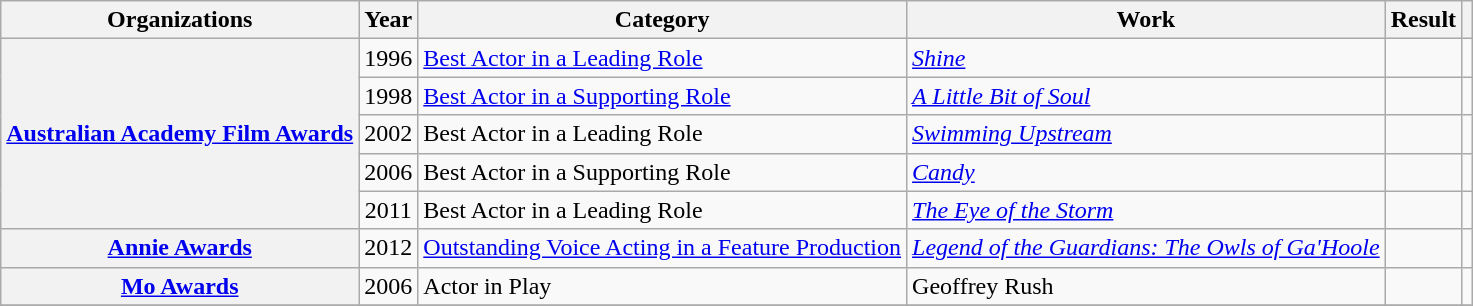<table class= "wikitable plainrowheaders sortable">
<tr>
<th>Organizations</th>
<th scope="col">Year</th>
<th scope="col">Category</th>
<th scope="col">Work</th>
<th scope="col">Result</th>
<th scope="col" class="unsortable"></th>
</tr>
<tr>
<th scope="row" rowspan="5"><a href='#'>Australian Academy Film Awards</a></th>
<td style="text-align:center;">1996</td>
<td><a href='#'>Best Actor in a Leading Role</a></td>
<td><em><a href='#'>Shine</a></em></td>
<td></td>
<td></td>
</tr>
<tr>
<td style="text-align:center;">1998</td>
<td><a href='#'>Best Actor in a Supporting Role</a></td>
<td><em><a href='#'>A Little Bit of Soul</a></em></td>
<td></td>
<td></td>
</tr>
<tr>
<td style="text-align:center;">2002</td>
<td>Best Actor in a Leading Role</td>
<td><em><a href='#'>Swimming Upstream</a></em></td>
<td></td>
<td></td>
</tr>
<tr>
<td style="text-align:center;">2006</td>
<td>Best Actor in a Supporting Role</td>
<td><em><a href='#'>Candy</a></em></td>
<td></td>
<td></td>
</tr>
<tr>
<td style="text-align:center;">2011</td>
<td>Best Actor in a Leading Role</td>
<td><em><a href='#'>The Eye of the Storm</a></em></td>
<td></td>
<td></td>
</tr>
<tr>
<th scope="row" rowspan="1"><a href='#'>Annie Awards</a></th>
<td style="text-align:center;">2012</td>
<td><a href='#'>Outstanding Voice Acting in a Feature Production</a></td>
<td><em><a href='#'>Legend of the Guardians: The Owls of Ga'Hoole</a></em></td>
<td></td>
<td></td>
</tr>
<tr>
<th scope="row" rowspan="1"><a href='#'>Mo Awards</a></th>
<td style="text-align:center;">2006</td>
<td>Actor in Play</td>
<td>Geoffrey Rush</td>
<td></td>
<td></td>
</tr>
<tr>
</tr>
</table>
